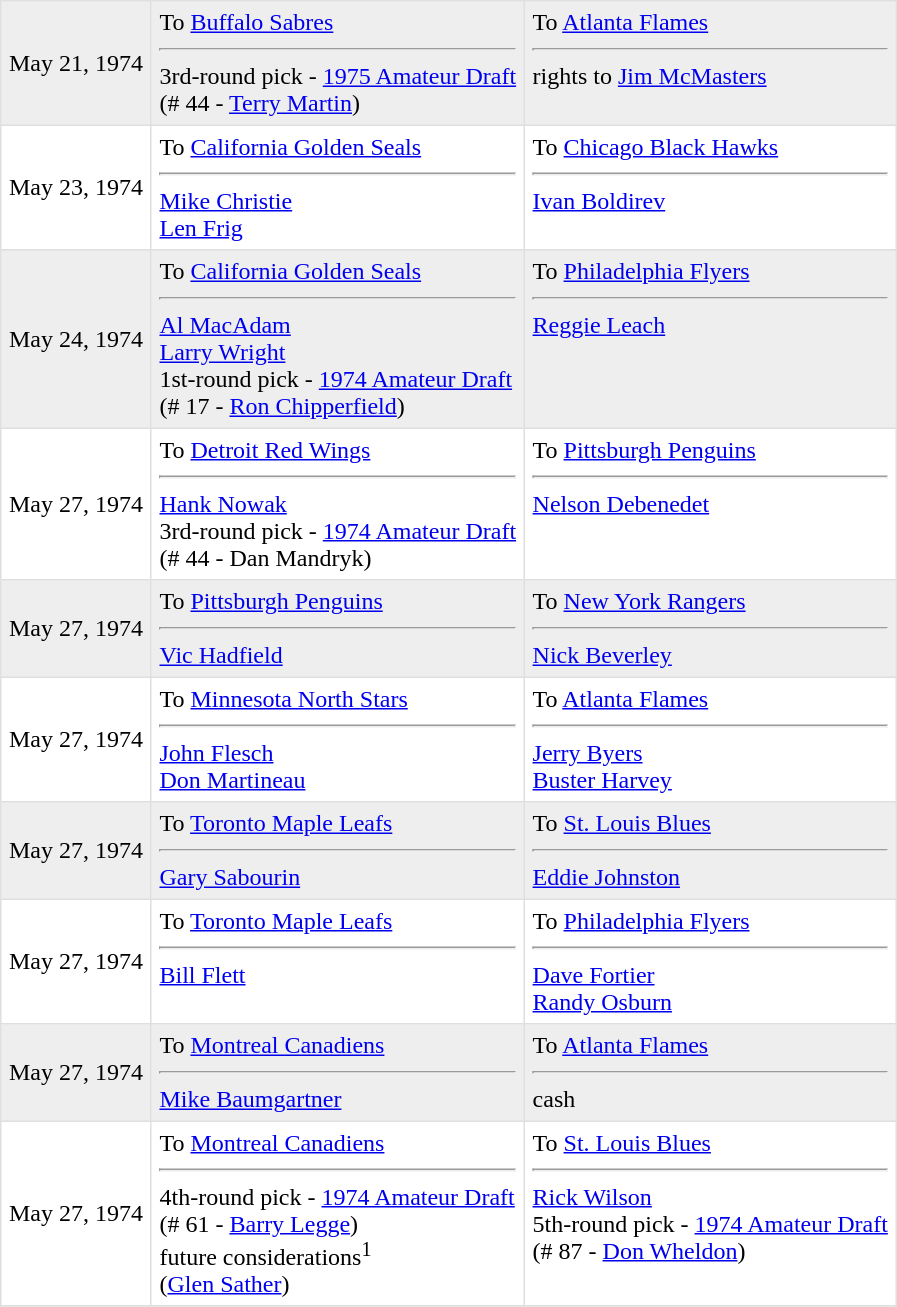<table border=1 style="border-collapse:collapse" bordercolor="#DFDFDF"  cellpadding="5">
<tr bgcolor="#eeeeee">
<td>May 21, 1974</td>
<td valign="top">To <a href='#'>Buffalo Sabres</a><hr>3rd-round pick - <a href='#'>1975 Amateur Draft</a><br>(# 44 - <a href='#'>Terry Martin</a>)</td>
<td valign="top">To <a href='#'>Atlanta Flames</a><hr>rights to <a href='#'>Jim McMasters</a></td>
</tr>
<tr>
<td>May 23, 1974</td>
<td valign="top">To <a href='#'>California Golden Seals</a><hr><a href='#'>Mike Christie</a><br><a href='#'>Len Frig</a></td>
<td valign="top">To <a href='#'>Chicago Black Hawks</a><hr><a href='#'>Ivan Boldirev</a></td>
</tr>
<tr>
</tr>
<tr bgcolor="#eeeeee">
<td>May 24, 1974</td>
<td valign="top">To <a href='#'>California Golden Seals</a><hr><a href='#'>Al MacAdam</a><br><a href='#'>Larry Wright</a><br>1st-round pick - <a href='#'>1974 Amateur Draft</a><br>(# 17 - <a href='#'>Ron Chipperfield</a>)</td>
<td valign="top">To <a href='#'>Philadelphia Flyers</a><hr><a href='#'>Reggie Leach</a></td>
</tr>
<tr>
<td>May 27, 1974</td>
<td valign="top">To <a href='#'>Detroit Red Wings</a><hr><a href='#'>Hank Nowak</a><br>3rd-round pick - <a href='#'>1974 Amateur Draft</a><br>(# 44 - Dan Mandryk)</td>
<td valign="top">To <a href='#'>Pittsburgh Penguins</a><hr><a href='#'>Nelson Debenedet</a></td>
</tr>
<tr bgcolor="#eeeeee">
<td>May 27, 1974</td>
<td valign="top">To <a href='#'>Pittsburgh Penguins</a><hr><a href='#'>Vic Hadfield</a></td>
<td valign="top">To <a href='#'>New York Rangers</a><hr><a href='#'>Nick Beverley</a></td>
</tr>
<tr>
<td>May 27, 1974</td>
<td valign="top">To <a href='#'>Minnesota North Stars</a><hr><a href='#'>John Flesch</a><br><a href='#'>Don Martineau</a></td>
<td valign="top">To <a href='#'>Atlanta Flames</a><hr><a href='#'>Jerry Byers</a><br><a href='#'>Buster Harvey</a></td>
</tr>
<tr bgcolor="#eeeeee">
<td>May 27, 1974</td>
<td valign="top">To <a href='#'>Toronto Maple Leafs</a><hr><a href='#'>Gary Sabourin</a></td>
<td valign="top">To <a href='#'>St. Louis Blues</a><hr><a href='#'>Eddie Johnston</a></td>
</tr>
<tr>
<td>May 27, 1974</td>
<td valign="top">To <a href='#'>Toronto Maple Leafs</a><hr><a href='#'>Bill Flett</a></td>
<td valign="top">To <a href='#'>Philadelphia Flyers</a><hr><a href='#'>Dave Fortier</a><br><a href='#'>Randy Osburn</a></td>
</tr>
<tr bgcolor="#eeeeee">
<td>May 27, 1974</td>
<td valign="top">To <a href='#'>Montreal Canadiens</a><hr><a href='#'>Mike Baumgartner</a></td>
<td valign="top">To <a href='#'>Atlanta Flames</a><hr>cash</td>
</tr>
<tr>
<td>May 27, 1974</td>
<td valign="top">To <a href='#'>Montreal Canadiens</a><hr>4th-round pick - <a href='#'>1974 Amateur Draft</a><br>(# 61 - <a href='#'>Barry Legge</a>)<br>future considerations<sup>1</sup><br>(<a href='#'>Glen Sather</a>)</td>
<td valign="top">To <a href='#'>St. Louis Blues</a><hr><a href='#'>Rick Wilson</a><br>5th-round pick - <a href='#'>1974 Amateur Draft</a><br>(# 87 - <a href='#'>Don Wheldon</a>)</td>
</tr>
<tr>
</tr>
</table>
